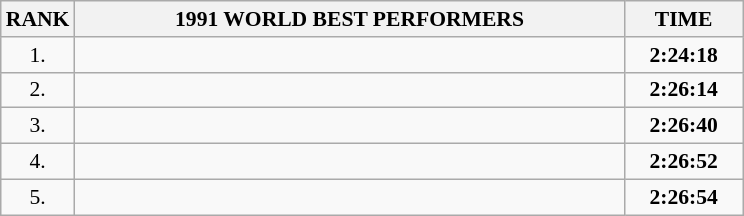<table class="wikitable" style="border-collapse: collapse; font-size: 90%;">
<tr>
<th>RANK</th>
<th align="center" style="width: 25em">1991 WORLD BEST PERFORMERS</th>
<th align="center" style="width: 5em">TIME</th>
</tr>
<tr>
<td align="center">1.</td>
<td></td>
<td align="center"><strong>2:24:18</strong></td>
</tr>
<tr>
<td align="center">2.</td>
<td></td>
<td align="center"><strong>2:26:14</strong></td>
</tr>
<tr>
<td align="center">3.</td>
<td></td>
<td align="center"><strong>2:26:40</strong></td>
</tr>
<tr>
<td align="center">4.</td>
<td></td>
<td align="center"><strong>2:26:52</strong></td>
</tr>
<tr>
<td align="center">5.</td>
<td></td>
<td align="center"><strong>2:26:54</strong></td>
</tr>
</table>
